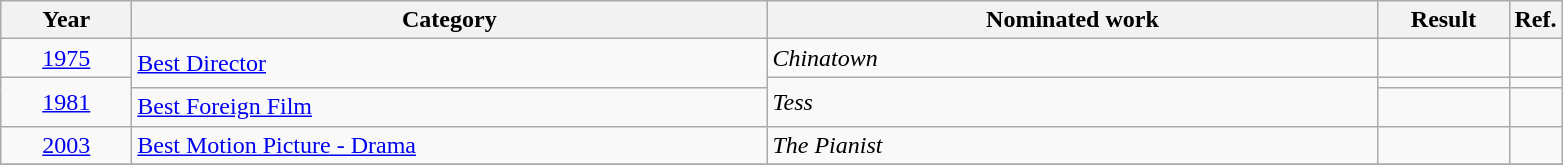<table class=wikitable>
<tr>
<th scope="col" style="width:5em;">Year</th>
<th scope="col" style="width:26em;">Category</th>
<th scope="col" style="width:25em;">Nominated work</th>
<th scope="col" style="width:5em;">Result</th>
<th>Ref.</th>
</tr>
<tr>
<td style="text-align:center;"><a href='#'>1975</a></td>
<td rowspan=2><a href='#'>Best Director</a></td>
<td><em>Chinatown</em></td>
<td></td>
<td></td>
</tr>
<tr>
<td style="text-align:center;", rowspan=2><a href='#'>1981</a></td>
<td rowspan=2><em>Tess</em></td>
<td></td>
<td></td>
</tr>
<tr>
<td><a href='#'>Best Foreign Film</a></td>
<td></td>
<td></td>
</tr>
<tr>
<td style="text-align:center;"><a href='#'>2003</a></td>
<td><a href='#'>Best Motion Picture - Drama</a></td>
<td><em>The Pianist</em></td>
<td></td>
<td></td>
</tr>
<tr>
</tr>
</table>
